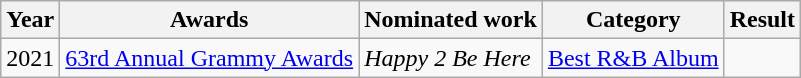<table class="wikitable">
<tr>
<th>Year</th>
<th>Awards</th>
<th>Nominated work</th>
<th>Category</th>
<th>Result</th>
</tr>
<tr>
<td>2021</td>
<td><a href='#'>63rd Annual Grammy Awards</a></td>
<td><em>Happy 2 Be Here</em></td>
<td><a href='#'>Best R&B Album</a></td>
<td></td>
</tr>
</table>
